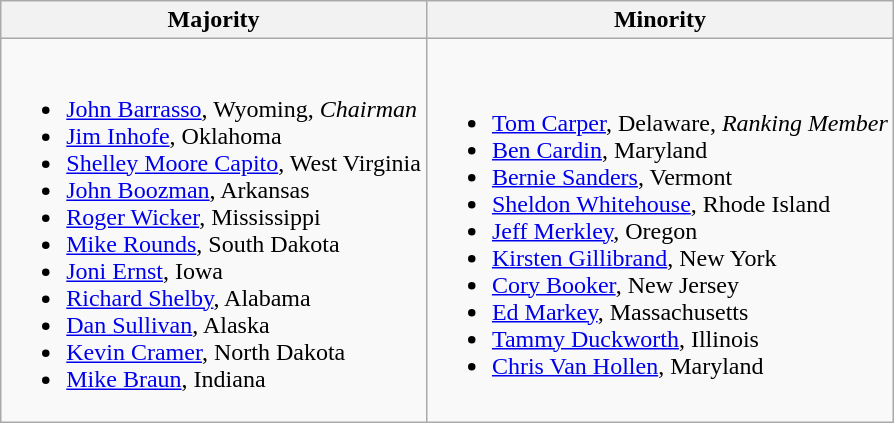<table class=wikitable>
<tr>
<th>Majority</th>
<th>Minority</th>
</tr>
<tr>
<td><br><ul><li><a href='#'>John Barrasso</a>, Wyoming, <em>Chairman</em></li><li><a href='#'>Jim Inhofe</a>, Oklahoma</li><li><a href='#'>Shelley Moore Capito</a>, West Virginia</li><li><a href='#'>John Boozman</a>, Arkansas</li><li><a href='#'>Roger Wicker</a>, Mississippi</li><li><a href='#'>Mike Rounds</a>, South Dakota</li><li><a href='#'>Joni Ernst</a>, Iowa</li><li><a href='#'>Richard Shelby</a>, Alabama</li><li><a href='#'>Dan Sullivan</a>, Alaska</li><li><a href='#'>Kevin Cramer</a>, North Dakota</li><li><a href='#'>Mike Braun</a>, Indiana</li></ul></td>
<td><br><ul><li><a href='#'>Tom Carper</a>, Delaware, <em>Ranking Member</em></li><li><a href='#'>Ben Cardin</a>, Maryland</li><li><span><a href='#'>Bernie Sanders</a>, Vermont</span></li><li><a href='#'>Sheldon Whitehouse</a>, Rhode Island</li><li><a href='#'>Jeff Merkley</a>, Oregon</li><li><a href='#'>Kirsten Gillibrand</a>, New York</li><li><a href='#'>Cory Booker</a>, New Jersey</li><li><a href='#'>Ed Markey</a>, Massachusetts</li><li><a href='#'>Tammy Duckworth</a>, Illinois</li><li><a href='#'>Chris Van Hollen</a>, Maryland</li></ul></td>
</tr>
</table>
